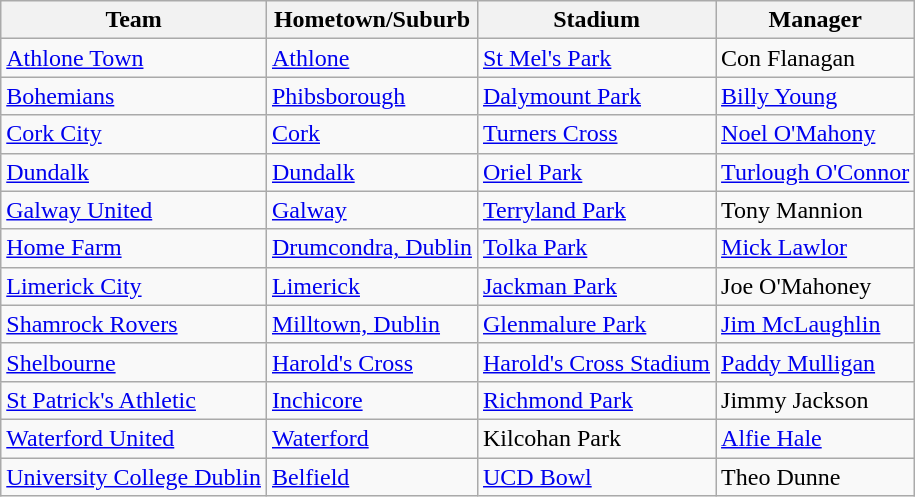<table class="wikitable sortable">
<tr>
<th>Team</th>
<th>Hometown/Suburb</th>
<th>Stadium</th>
<th>Manager</th>
</tr>
<tr>
<td><a href='#'>Athlone Town</a></td>
<td><a href='#'>Athlone</a></td>
<td><a href='#'>St Mel's Park</a></td>
<td> Con Flanagan</td>
</tr>
<tr>
<td><a href='#'>Bohemians</a></td>
<td><a href='#'>Phibsborough</a></td>
<td><a href='#'>Dalymount Park</a></td>
<td> <a href='#'>Billy Young</a></td>
</tr>
<tr>
<td><a href='#'>Cork City</a></td>
<td><a href='#'>Cork</a></td>
<td><a href='#'>Turners Cross</a></td>
<td> <a href='#'>Noel O'Mahony</a></td>
</tr>
<tr>
<td><a href='#'>Dundalk</a></td>
<td><a href='#'>Dundalk</a></td>
<td><a href='#'>Oriel Park</a></td>
<td> <a href='#'>Turlough O'Connor</a></td>
</tr>
<tr>
<td><a href='#'>Galway United</a></td>
<td><a href='#'>Galway</a></td>
<td><a href='#'>Terryland Park</a></td>
<td> Tony Mannion</td>
</tr>
<tr>
<td><a href='#'>Home Farm</a></td>
<td><a href='#'>Drumcondra, Dublin</a></td>
<td><a href='#'>Tolka Park</a></td>
<td> <a href='#'>Mick Lawlor</a></td>
</tr>
<tr>
<td><a href='#'>Limerick City</a></td>
<td><a href='#'>Limerick</a></td>
<td><a href='#'>Jackman Park</a></td>
<td> Joe O'Mahoney</td>
</tr>
<tr>
<td><a href='#'>Shamrock Rovers</a></td>
<td><a href='#'>Milltown, Dublin</a></td>
<td><a href='#'>Glenmalure Park</a></td>
<td> <a href='#'>Jim McLaughlin</a></td>
</tr>
<tr>
<td><a href='#'>Shelbourne</a></td>
<td><a href='#'>Harold's Cross </a></td>
<td><a href='#'>Harold's Cross Stadium</a></td>
<td> <a href='#'>Paddy Mulligan</a></td>
</tr>
<tr>
<td><a href='#'>St Patrick's Athletic</a></td>
<td><a href='#'>Inchicore</a></td>
<td><a href='#'>Richmond Park</a></td>
<td> Jimmy Jackson</td>
</tr>
<tr>
<td><a href='#'>Waterford United</a></td>
<td><a href='#'>Waterford</a></td>
<td>Kilcohan Park</td>
<td> <a href='#'>Alfie Hale</a></td>
</tr>
<tr>
<td><a href='#'>University College Dublin</a></td>
<td><a href='#'>Belfield</a></td>
<td><a href='#'>UCD Bowl</a></td>
<td> Theo Dunne</td>
</tr>
</table>
